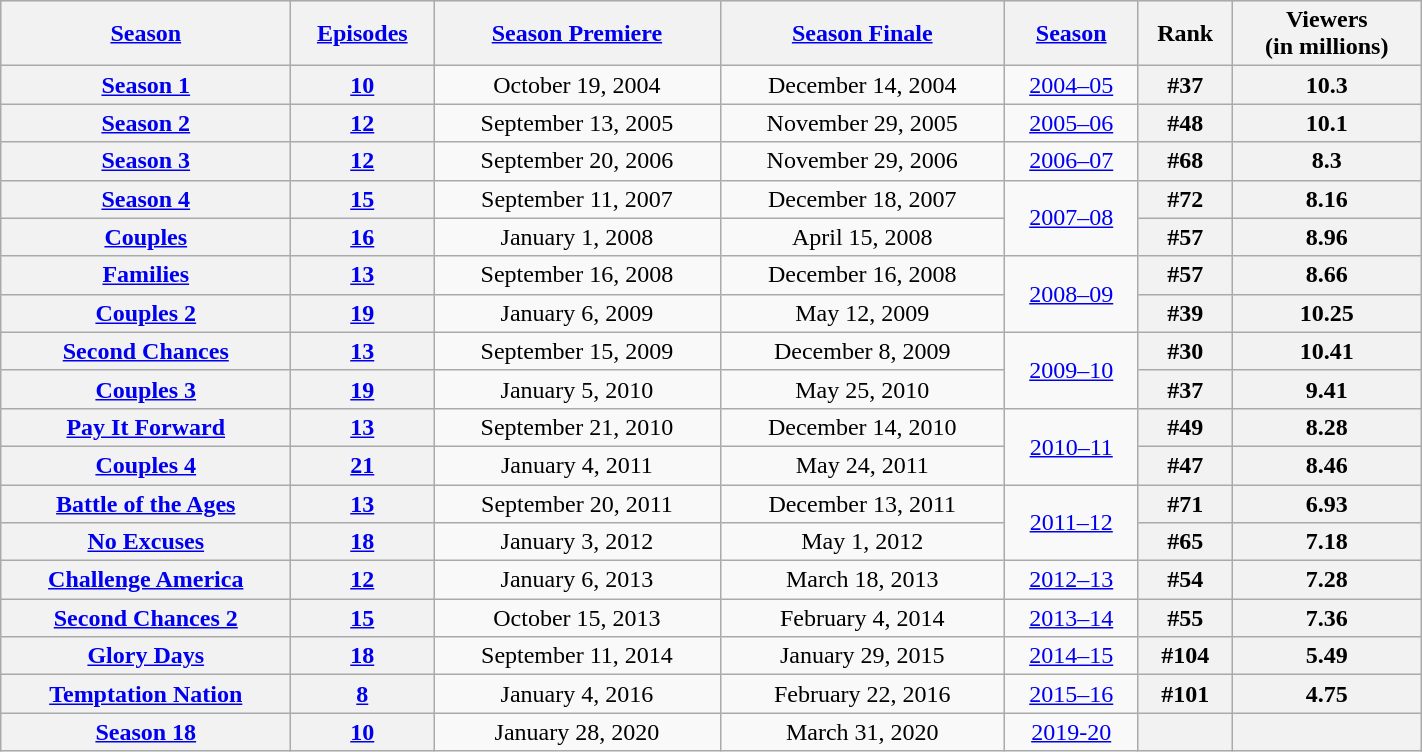<table class="wikitable"  style="text-align:center; width:75%;">
<tr style="background:#e0e0e0;">
<th><a href='#'>Season</a></th>
<th><a href='#'>Episodes</a></th>
<th><a href='#'>Season Premiere</a></th>
<th><a href='#'>Season Finale</a></th>
<th><a href='#'>Season</a></th>
<th>Rank</th>
<th>Viewers<br>(in millions)</th>
</tr>
<tr style="background:#f9f9f9;">
<th><a href='#'>Season 1</a></th>
<th><a href='#'>10</a></th>
<td>October 19, 2004</td>
<td>December 14, 2004</td>
<td><a href='#'>2004–05</a></td>
<th>#37</th>
<th>10.3</th>
</tr>
<tr style="background:#f9f9f9;">
<th><a href='#'>Season 2</a></th>
<th><a href='#'>12</a></th>
<td>September 13, 2005</td>
<td>November 29, 2005</td>
<td><a href='#'>2005–06</a></td>
<th>#48</th>
<th>10.1</th>
</tr>
<tr style="background:#f9f9f9;">
<th><a href='#'>Season 3</a></th>
<th><a href='#'>12</a></th>
<td>September 20, 2006</td>
<td>November 29, 2006</td>
<td><a href='#'>2006–07</a></td>
<th>#68</th>
<th>8.3</th>
</tr>
<tr style="background:#f9f9f9;">
<th><a href='#'>Season 4</a></th>
<th><a href='#'>15</a></th>
<td>September 11, 2007</td>
<td>December 18, 2007</td>
<td rowspan=2><a href='#'>2007–08</a></td>
<th>#72</th>
<th>8.16</th>
</tr>
<tr style="background:#f9f9f9;">
<th><a href='#'>Couples</a></th>
<th><a href='#'>16</a></th>
<td>January 1, 2008</td>
<td>April 15, 2008</td>
<th>#57</th>
<th>8.96</th>
</tr>
<tr style="background:#f9f9f9;">
<th><a href='#'>Families</a></th>
<th><a href='#'>13</a></th>
<td>September 16, 2008</td>
<td>December 16, 2008</td>
<td rowspan=2><a href='#'>2008–09</a></td>
<th>#57</th>
<th>8.66</th>
</tr>
<tr style="background:#f9f9f9;">
<th><a href='#'>Couples 2</a></th>
<th><a href='#'>19</a></th>
<td>January 6, 2009</td>
<td>May 12, 2009</td>
<th>#39</th>
<th>10.25</th>
</tr>
<tr style="background:#f9f9f9;">
<th><a href='#'>Second Chances</a></th>
<th><a href='#'>13</a></th>
<td>September 15, 2009</td>
<td>December 8, 2009</td>
<td rowspan=2><a href='#'>2009–10</a></td>
<th>#30</th>
<th>10.41</th>
</tr>
<tr style="background:#f9f9f9;">
<th><a href='#'>Couples 3</a></th>
<th><a href='#'>19</a></th>
<td>January 5, 2010</td>
<td>May 25, 2010</td>
<th>#37</th>
<th>9.41</th>
</tr>
<tr style="background:#f9f9f9;">
<th><a href='#'>Pay It Forward</a></th>
<th><a href='#'>13</a></th>
<td>September 21, 2010</td>
<td>December 14, 2010</td>
<td rowspan="2"><a href='#'>2010–11</a></td>
<th>#49</th>
<th>8.28</th>
</tr>
<tr style="background:#f9f9f9;">
<th><a href='#'>Couples 4</a></th>
<th><a href='#'>21</a></th>
<td>January 4, 2011</td>
<td>May 24, 2011</td>
<th>#47</th>
<th>8.46</th>
</tr>
<tr style="background:#f9f9f9;">
<th><a href='#'>Battle of the Ages</a></th>
<th><a href='#'>13</a></th>
<td>September 20, 2011</td>
<td>December 13, 2011</td>
<td rowspan="2"><a href='#'>2011–12</a></td>
<th>#71</th>
<th>6.93</th>
</tr>
<tr style="background:#f9f9f9;">
<th><a href='#'>No Excuses</a></th>
<th><a href='#'>18</a></th>
<td>January 3, 2012</td>
<td>May 1, 2012</td>
<th>#65</th>
<th>7.18</th>
</tr>
<tr style="background:#f9f9f9;">
<th><a href='#'>Challenge America</a></th>
<th><a href='#'>12</a></th>
<td>January 6, 2013</td>
<td>March 18, 2013</td>
<td><a href='#'>2012–13</a></td>
<th>#54</th>
<th>7.28</th>
</tr>
<tr style="background:#f9f9f9;">
<th><a href='#'>Second Chances 2</a></th>
<th><a href='#'>15</a></th>
<td>October 15, 2013</td>
<td>February 4, 2014</td>
<td><a href='#'>2013–14</a></td>
<th>#55</th>
<th>7.36</th>
</tr>
<tr style="background:#f9f9f9;">
<th><a href='#'>Glory Days</a></th>
<th><a href='#'>18</a></th>
<td>September 11, 2014</td>
<td>January 29, 2015</td>
<td><a href='#'>2014–15</a></td>
<th>#104</th>
<th>5.49</th>
</tr>
<tr style="background:#f9f9f9;">
<th><a href='#'>Temptation Nation</a></th>
<th><a href='#'>8</a></th>
<td>January 4, 2016</td>
<td>February 22, 2016</td>
<td><a href='#'>2015–16</a></td>
<th>#101</th>
<th>4.75</th>
</tr>
<tr>
<th><a href='#'>Season 18</a></th>
<th><a href='#'>10</a></th>
<td>January 28, 2020</td>
<td>March 31, 2020</td>
<td><a href='#'>2019-20</a></td>
<th></th>
<th></th>
</tr>
</table>
